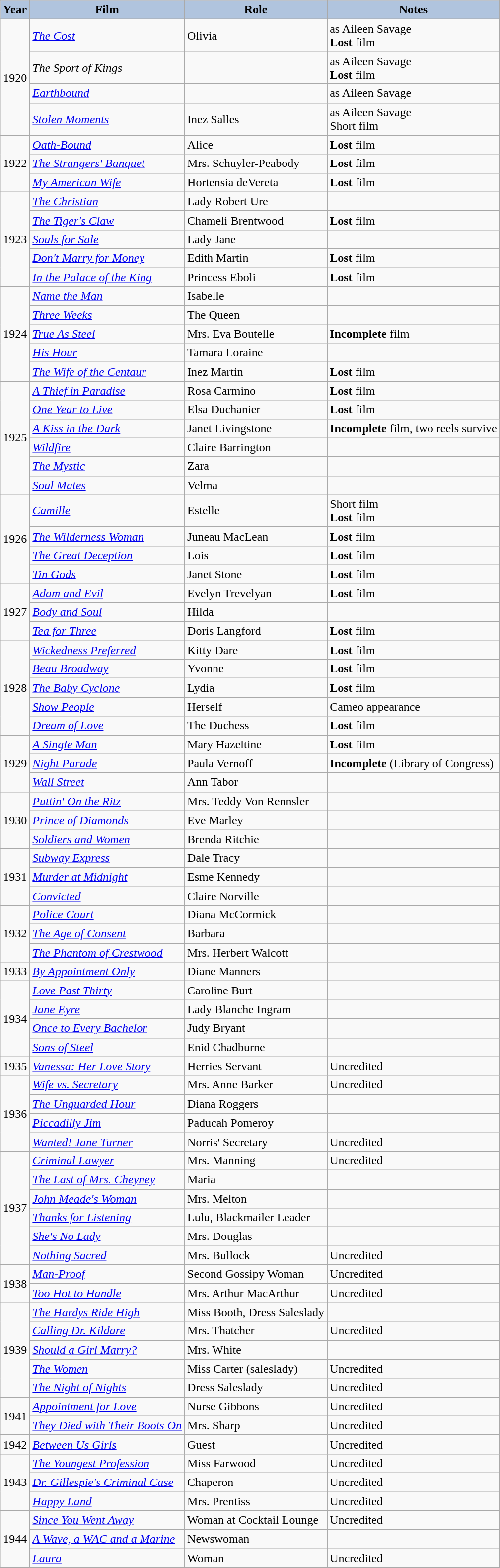<table class="wikitable">
<tr>
<th style="background:#B0C4DE;">Year</th>
<th style="background:#B0C4DE;">Film</th>
<th style="background:#B0C4DE;">Role</th>
<th style="background:#B0C4DE;">Notes</th>
</tr>
<tr>
<td rowspan=4>1920</td>
<td><em><a href='#'>The Cost</a></em></td>
<td>Olivia</td>
<td>as Aileen Savage <br> <strong>Lost</strong> film</td>
</tr>
<tr>
<td><em>The Sport of Kings</em></td>
<td></td>
<td>as Aileen Savage <br> <strong>Lost</strong> film</td>
</tr>
<tr>
<td><em><a href='#'>Earthbound</a></em></td>
<td></td>
<td>as Aileen Savage</td>
</tr>
<tr>
<td><em><a href='#'>Stolen Moments</a></em></td>
<td>Inez Salles</td>
<td>as Aileen Savage<br>Short film</td>
</tr>
<tr>
<td rowspan=3>1922</td>
<td><em><a href='#'>Oath-Bound</a></em></td>
<td>Alice</td>
<td><strong>Lost</strong> film</td>
</tr>
<tr>
<td><em><a href='#'>The Strangers' Banquet</a></em></td>
<td>Mrs. Schuyler-Peabody</td>
<td><strong>Lost</strong> film</td>
</tr>
<tr>
<td><em><a href='#'>My American Wife</a></em></td>
<td>Hortensia deVereta</td>
<td><strong>Lost</strong> film</td>
</tr>
<tr>
<td rowspan=5>1923</td>
<td><em><a href='#'>The Christian</a></em></td>
<td>Lady Robert Ure</td>
<td></td>
</tr>
<tr>
<td><em><a href='#'>The Tiger's Claw</a></em></td>
<td>Chameli Brentwood</td>
<td><strong>Lost</strong> film</td>
</tr>
<tr>
<td><em><a href='#'>Souls for Sale</a></em></td>
<td>Lady Jane</td>
<td></td>
</tr>
<tr>
<td><em><a href='#'>Don't Marry for Money</a></em></td>
<td>Edith Martin</td>
<td><strong>Lost</strong> film</td>
</tr>
<tr>
<td><em><a href='#'>In the Palace of the King</a></em></td>
<td>Princess Eboli</td>
<td><strong>Lost</strong> film</td>
</tr>
<tr>
<td rowspan=5>1924</td>
<td><em><a href='#'>Name the Man</a></em></td>
<td>Isabelle</td>
<td></td>
</tr>
<tr>
<td><em><a href='#'>Three Weeks</a></em></td>
<td>The Queen</td>
<td></td>
</tr>
<tr>
<td><em><a href='#'>True As Steel</a></em></td>
<td>Mrs. Eva Boutelle</td>
<td><strong>Incomplete</strong> film</td>
</tr>
<tr>
<td><em><a href='#'>His Hour</a></em></td>
<td>Tamara Loraine</td>
<td></td>
</tr>
<tr>
<td><em><a href='#'>The Wife of the Centaur</a></em></td>
<td>Inez Martin</td>
<td><strong>Lost</strong> film</td>
</tr>
<tr>
<td rowspan=6>1925</td>
<td><em><a href='#'>A Thief in Paradise</a></em></td>
<td>Rosa Carmino</td>
<td><strong>Lost</strong> film</td>
</tr>
<tr>
<td><em><a href='#'>One Year to Live</a></em></td>
<td>Elsa Duchanier</td>
<td><strong>Lost</strong> film</td>
</tr>
<tr>
<td><em><a href='#'>A Kiss in the Dark</a></em></td>
<td>Janet Livingstone</td>
<td><strong>Incomplete</strong> film, two reels survive</td>
</tr>
<tr>
<td><em><a href='#'>Wildfire</a></em></td>
<td>Claire Barrington</td>
<td></td>
</tr>
<tr>
<td><em><a href='#'>The Mystic</a></em></td>
<td>Zara</td>
<td></td>
</tr>
<tr>
<td><em><a href='#'>Soul Mates</a></em></td>
<td>Velma</td>
<td></td>
</tr>
<tr>
<td rowspan=4>1926</td>
<td><em><a href='#'>Camille</a></em></td>
<td>Estelle</td>
<td>Short film <br> <strong>Lost</strong> film</td>
</tr>
<tr>
<td><em><a href='#'>The Wilderness Woman</a></em></td>
<td>Juneau MacLean</td>
<td><strong>Lost</strong> film</td>
</tr>
<tr>
<td><em><a href='#'>The Great Deception</a></em></td>
<td>Lois</td>
<td><strong>Lost</strong> film</td>
</tr>
<tr>
<td><em><a href='#'>Tin Gods</a></em></td>
<td>Janet Stone</td>
<td><strong>Lost</strong> film</td>
</tr>
<tr>
<td rowspan=3>1927</td>
<td><em><a href='#'>Adam and Evil</a></em></td>
<td>Evelyn Trevelyan</td>
<td><strong>Lost</strong> film</td>
</tr>
<tr>
<td><em><a href='#'>Body and Soul</a></em></td>
<td>Hilda</td>
<td></td>
</tr>
<tr>
<td><em><a href='#'>Tea for Three</a></em></td>
<td>Doris Langford</td>
<td><strong>Lost</strong> film</td>
</tr>
<tr>
<td rowspan=5>1928</td>
<td><em><a href='#'>Wickedness Preferred</a></em></td>
<td>Kitty Dare</td>
<td><strong>Lost</strong> film</td>
</tr>
<tr>
<td><em><a href='#'>Beau Broadway</a></em></td>
<td>Yvonne</td>
<td><strong>Lost</strong> film</td>
</tr>
<tr>
<td><em><a href='#'>The Baby Cyclone</a></em></td>
<td>Lydia</td>
<td><strong>Lost</strong> film</td>
</tr>
<tr>
<td><em><a href='#'>Show People</a></em></td>
<td>Herself</td>
<td>Cameo appearance</td>
</tr>
<tr>
<td><em><a href='#'>Dream of Love</a></em></td>
<td>The Duchess</td>
<td><strong>Lost</strong> film</td>
</tr>
<tr>
<td rowspan=3>1929</td>
<td><em><a href='#'>A Single Man</a></em></td>
<td>Mary Hazeltine</td>
<td><strong>Lost</strong> film</td>
</tr>
<tr>
<td><em><a href='#'>Night Parade</a></em></td>
<td>Paula Vernoff</td>
<td><strong>Incomplete</strong> (Library of Congress)</td>
</tr>
<tr>
<td><em><a href='#'>Wall Street</a></em></td>
<td>Ann Tabor</td>
<td></td>
</tr>
<tr>
<td rowspan=3>1930</td>
<td><em><a href='#'>Puttin' On the Ritz</a></em></td>
<td>Mrs. Teddy Von Rennsler</td>
<td></td>
</tr>
<tr>
<td><em><a href='#'>Prince of Diamonds</a></em></td>
<td>Eve Marley</td>
<td></td>
</tr>
<tr>
<td><em><a href='#'>Soldiers and Women</a></em></td>
<td>Brenda Ritchie</td>
<td></td>
</tr>
<tr>
<td rowspan=3>1931</td>
<td><em><a href='#'>Subway Express</a></em></td>
<td>Dale Tracy</td>
<td></td>
</tr>
<tr>
<td><em><a href='#'>Murder at Midnight</a></em></td>
<td>Esme Kennedy</td>
<td></td>
</tr>
<tr>
<td><em><a href='#'>Convicted</a></em></td>
<td>Claire Norville</td>
<td></td>
</tr>
<tr>
<td rowspan=3>1932</td>
<td><em><a href='#'>Police Court</a></em></td>
<td>Diana McCormick</td>
<td></td>
</tr>
<tr>
<td><em><a href='#'>The Age of Consent</a></em></td>
<td>Barbara</td>
<td></td>
</tr>
<tr>
<td><em><a href='#'>The Phantom of Crestwood</a></em></td>
<td>Mrs. Herbert Walcott</td>
<td></td>
</tr>
<tr>
<td>1933</td>
<td><em><a href='#'>By Appointment Only</a></em></td>
<td>Diane Manners</td>
<td></td>
</tr>
<tr>
<td rowspan=4>1934</td>
<td><em><a href='#'>Love Past Thirty</a></em></td>
<td>Caroline Burt</td>
<td></td>
</tr>
<tr>
<td><em><a href='#'>Jane Eyre</a></em></td>
<td>Lady Blanche Ingram</td>
<td></td>
</tr>
<tr>
<td><em><a href='#'>Once to Every Bachelor</a></em></td>
<td>Judy Bryant</td>
<td></td>
</tr>
<tr>
<td><em><a href='#'>Sons of Steel</a></em></td>
<td>Enid Chadburne</td>
<td></td>
</tr>
<tr>
<td>1935</td>
<td><em><a href='#'>Vanessa: Her Love Story</a></em></td>
<td>Herries Servant</td>
<td>Uncredited</td>
</tr>
<tr>
<td rowspan=4>1936</td>
<td><em><a href='#'>Wife vs. Secretary</a></em></td>
<td>Mrs. Anne Barker</td>
<td>Uncredited</td>
</tr>
<tr>
<td><em><a href='#'>The Unguarded Hour</a></em></td>
<td>Diana Roggers</td>
<td></td>
</tr>
<tr>
<td><em><a href='#'>Piccadilly Jim</a></em></td>
<td>Paducah Pomeroy</td>
<td></td>
</tr>
<tr>
<td><em><a href='#'>Wanted! Jane Turner</a></em></td>
<td>Norris' Secretary</td>
<td>Uncredited</td>
</tr>
<tr>
<td rowspan=6>1937</td>
<td><em><a href='#'>Criminal Lawyer</a></em></td>
<td>Mrs. Manning</td>
<td>Uncredited</td>
</tr>
<tr>
<td><em><a href='#'>The Last of Mrs. Cheyney</a></em></td>
<td>Maria</td>
<td></td>
</tr>
<tr>
<td><em><a href='#'>John Meade's Woman</a></em></td>
<td>Mrs. Melton</td>
<td></td>
</tr>
<tr>
<td><em><a href='#'>Thanks for Listening</a></em></td>
<td>Lulu, Blackmailer Leader</td>
<td></td>
</tr>
<tr>
<td><em><a href='#'>She's No Lady</a></em></td>
<td>Mrs. Douglas</td>
<td></td>
</tr>
<tr>
<td><em><a href='#'>Nothing Sacred</a></em></td>
<td>Mrs. Bullock</td>
<td>Uncredited</td>
</tr>
<tr>
<td rowspan=2>1938</td>
<td><em><a href='#'>Man-Proof</a></em></td>
<td>Second Gossipy Woman</td>
<td>Uncredited</td>
</tr>
<tr>
<td><em><a href='#'>Too Hot to Handle</a></em></td>
<td>Mrs. Arthur MacArthur</td>
<td>Uncredited</td>
</tr>
<tr>
<td rowspan=5>1939</td>
<td><em><a href='#'>The Hardys Ride High</a></em></td>
<td>Miss Booth, Dress Saleslady</td>
<td></td>
</tr>
<tr>
<td><em><a href='#'>Calling Dr. Kildare</a></em></td>
<td>Mrs. Thatcher</td>
<td>Uncredited</td>
</tr>
<tr>
<td><em><a href='#'>Should a Girl Marry?</a></em></td>
<td>Mrs. White</td>
<td></td>
</tr>
<tr>
<td><em><a href='#'>The Women</a></em></td>
<td>Miss Carter (saleslady)</td>
<td>Uncredited</td>
</tr>
<tr>
<td><em><a href='#'>The Night of Nights</a></em></td>
<td>Dress Saleslady</td>
<td>Uncredited</td>
</tr>
<tr>
<td rowspan=2>1941</td>
<td><em><a href='#'>Appointment for Love</a></em></td>
<td>Nurse Gibbons</td>
<td>Uncredited</td>
</tr>
<tr>
<td><em><a href='#'>They Died with Their Boots On</a></em></td>
<td>Mrs. Sharp</td>
<td>Uncredited</td>
</tr>
<tr>
<td>1942</td>
<td><em><a href='#'>Between Us Girls</a></em></td>
<td>Guest</td>
<td>Uncredited</td>
</tr>
<tr>
<td rowspan=3>1943</td>
<td><em><a href='#'>The Youngest Profession</a></em></td>
<td>Miss Farwood</td>
<td>Uncredited</td>
</tr>
<tr>
<td><em><a href='#'>Dr. Gillespie's Criminal Case</a></em></td>
<td>Chaperon</td>
<td>Uncredited</td>
</tr>
<tr>
<td><em><a href='#'>Happy Land</a></em></td>
<td>Mrs. Prentiss</td>
<td>Uncredited</td>
</tr>
<tr>
<td rowspan=3>1944</td>
<td><em><a href='#'>Since You Went Away</a></em></td>
<td>Woman at Cocktail Lounge</td>
<td>Uncredited</td>
</tr>
<tr>
<td><em><a href='#'>A Wave, a WAC and a Marine</a></em></td>
<td>Newswoman</td>
<td></td>
</tr>
<tr>
<td><em><a href='#'>Laura</a></em></td>
<td>Woman</td>
<td>Uncredited</td>
</tr>
</table>
